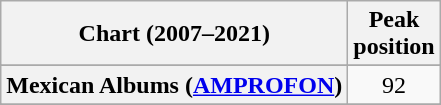<table class="wikitable sortable plainrowheaders" style="text-align:center">
<tr>
<th scope="col">Chart (2007–2021)</th>
<th scope="col">Peak<br> position</th>
</tr>
<tr>
</tr>
<tr>
</tr>
<tr>
</tr>
<tr>
</tr>
<tr>
</tr>
<tr>
</tr>
<tr>
</tr>
<tr>
<th scope="row">Mexican Albums (<a href='#'>AMPROFON</a>)</th>
<td>92</td>
</tr>
<tr>
</tr>
<tr>
</tr>
<tr>
</tr>
<tr>
</tr>
<tr>
</tr>
<tr>
</tr>
<tr>
</tr>
</table>
